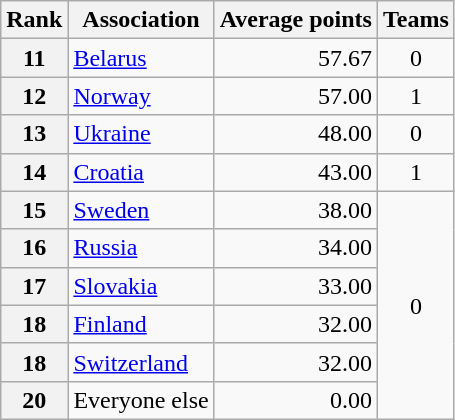<table class="wikitable">
<tr>
<th>Rank</th>
<th>Association</th>
<th>Average points</th>
<th>Teams</th>
</tr>
<tr>
<th>11</th>
<td> <a href='#'>Belarus</a></td>
<td align=right>57.67</td>
<td rowspan="1" align="center">0</td>
</tr>
<tr>
<th>12</th>
<td> <a href='#'>Norway</a></td>
<td align=right>57.00</td>
<td rowspan="1" align="center">1</td>
</tr>
<tr>
<th>13</th>
<td> <a href='#'>Ukraine</a></td>
<td align=right>48.00</td>
<td rowspan="1" align="center">0</td>
</tr>
<tr>
<th>14</th>
<td> <a href='#'>Croatia</a></td>
<td align=right>43.00</td>
<td rowspan="1" align="center">1</td>
</tr>
<tr>
<th>15</th>
<td> <a href='#'>Sweden</a></td>
<td align=right>38.00</td>
<td rowspan="6" align="center">0</td>
</tr>
<tr>
<th>16</th>
<td> <a href='#'>Russia</a></td>
<td align="right">34.00</td>
</tr>
<tr>
<th>17</th>
<td> <a href='#'>Slovakia</a></td>
<td align="right">33.00</td>
</tr>
<tr>
<th>18</th>
<td> <a href='#'>Finland</a></td>
<td align="right">32.00</td>
</tr>
<tr>
<th>18</th>
<td> <a href='#'>Switzerland</a></td>
<td align="right">32.00</td>
</tr>
<tr>
<th>20</th>
<td>Everyone else</td>
<td align="right">0.00</td>
</tr>
</table>
